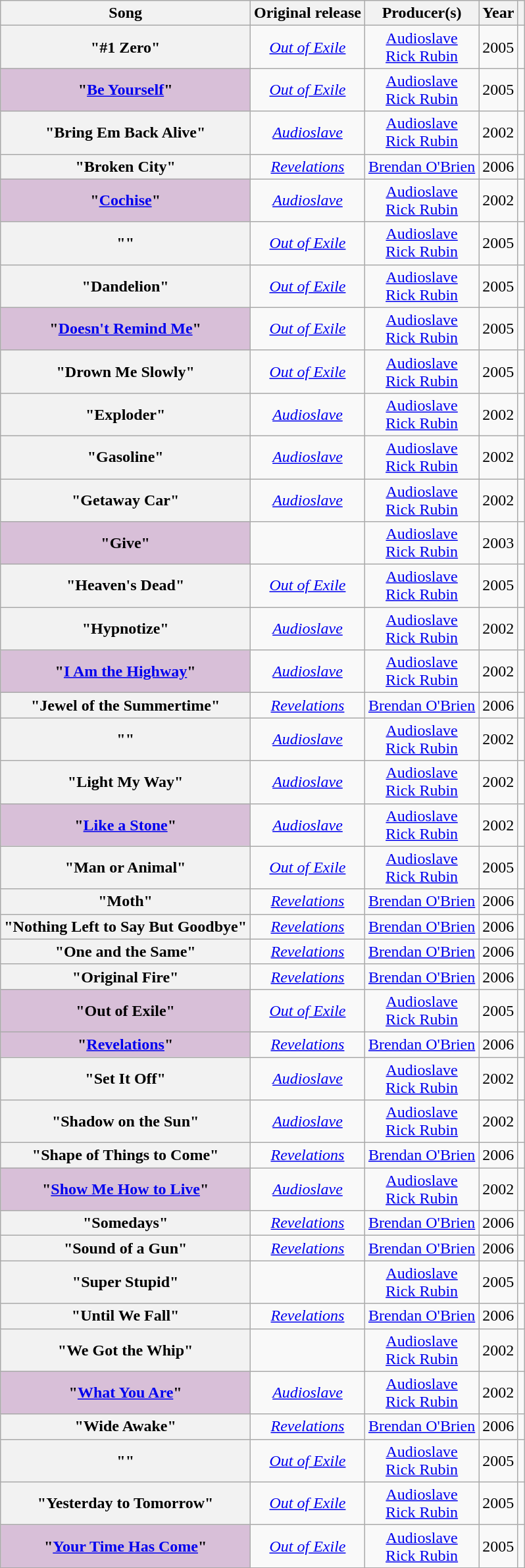<table class="wikitable sortable plainrowheaders" style="text-align:center;">
<tr>
<th scope="col">Song</th>
<th scope="col">Original release</th>
<th scope="col" class="unsortable">Producer(s)</th>
<th scope="col">Year</th>
<th scope="col" class="unsortable"></th>
</tr>
<tr>
<th scope="row">"#1 Zero"</th>
<td><em><a href='#'>Out of Exile</a></em></td>
<td><a href='#'>Audioslave</a><br><a href='#'>Rick Rubin</a></td>
<td>2005</td>
<td></td>
</tr>
<tr>
<th scope="row" style="background-color:#D8BFD8">"<a href='#'>Be Yourself</a>" </th>
<td><em><a href='#'>Out of Exile</a></em></td>
<td><a href='#'>Audioslave</a><br><a href='#'>Rick Rubin</a></td>
<td>2005</td>
<td></td>
</tr>
<tr>
<th scope="row">"Bring Em Back Alive"</th>
<td><em><a href='#'>Audioslave</a></em></td>
<td><a href='#'>Audioslave</a><br><a href='#'>Rick Rubin</a></td>
<td>2002</td>
<td></td>
</tr>
<tr>
<th scope="row">"Broken City"</th>
<td><em><a href='#'>Revelations</a></em></td>
<td><a href='#'>Brendan O'Brien</a></td>
<td>2006</td>
<td></td>
</tr>
<tr>
<th scope="row" style="background-color:#D8BFD8">"<a href='#'>Cochise</a>" </th>
<td><em><a href='#'>Audioslave</a></em></td>
<td><a href='#'>Audioslave</a><br><a href='#'>Rick Rubin</a></td>
<td>2002</td>
<td></td>
</tr>
<tr>
<th scope="row">""</th>
<td><em><a href='#'>Out of Exile</a></em></td>
<td><a href='#'>Audioslave</a><br><a href='#'>Rick Rubin</a></td>
<td>2005</td>
<td></td>
</tr>
<tr>
<th scope="row">"Dandelion"</th>
<td><em><a href='#'>Out of Exile</a></em></td>
<td><a href='#'>Audioslave</a><br><a href='#'>Rick Rubin</a></td>
<td>2005</td>
<td></td>
</tr>
<tr>
<th scope="row" style="background-color:#D8BFD8">"<a href='#'>Doesn't Remind Me</a>" </th>
<td><em><a href='#'>Out of Exile</a></em></td>
<td><a href='#'>Audioslave</a><br><a href='#'>Rick Rubin</a></td>
<td>2005</td>
<td></td>
</tr>
<tr>
<th scope="row">"Drown Me Slowly"</th>
<td><em><a href='#'>Out of Exile</a></em></td>
<td><a href='#'>Audioslave</a><br><a href='#'>Rick Rubin</a></td>
<td>2005</td>
<td></td>
</tr>
<tr>
<th scope="row">"Exploder"</th>
<td><em><a href='#'>Audioslave</a></em></td>
<td><a href='#'>Audioslave</a><br><a href='#'>Rick Rubin</a></td>
<td>2002</td>
<td></td>
</tr>
<tr>
<th scope="row">"Gasoline"</th>
<td><em><a href='#'>Audioslave</a></em></td>
<td><a href='#'>Audioslave</a><br><a href='#'>Rick Rubin</a></td>
<td>2002</td>
<td></td>
</tr>
<tr>
<th scope="row">"Getaway Car"</th>
<td><em><a href='#'>Audioslave</a></em></td>
<td><a href='#'>Audioslave</a><br><a href='#'>Rick Rubin</a></td>
<td>2002</td>
<td></td>
</tr>
<tr>
<th scope="row" style="background-color:#D8BFD8">"Give" </th>
<td></td>
<td><a href='#'>Audioslave</a><br><a href='#'>Rick Rubin</a></td>
<td>2003</td>
<td></td>
</tr>
<tr>
<th scope="row">"Heaven's Dead"</th>
<td><em><a href='#'>Out of Exile</a></em></td>
<td><a href='#'>Audioslave</a><br><a href='#'>Rick Rubin</a></td>
<td>2005</td>
<td></td>
</tr>
<tr>
<th scope="row">"Hypnotize"</th>
<td><em><a href='#'>Audioslave</a></em></td>
<td><a href='#'>Audioslave</a><br><a href='#'>Rick Rubin</a></td>
<td>2002</td>
<td></td>
</tr>
<tr>
<th scope="row" style="background-color:#D8BFD8">"<a href='#'>I Am the Highway</a>" </th>
<td><em><a href='#'>Audioslave</a></em></td>
<td><a href='#'>Audioslave</a><br><a href='#'>Rick Rubin</a></td>
<td>2002</td>
<td></td>
</tr>
<tr>
<th scope="row">"Jewel of the Summertime"</th>
<td><em><a href='#'>Revelations</a></em></td>
<td><a href='#'>Brendan O'Brien</a></td>
<td>2006</td>
<td></td>
</tr>
<tr>
<th scope="row">""</th>
<td><em><a href='#'>Audioslave</a></em></td>
<td><a href='#'>Audioslave</a><br><a href='#'>Rick Rubin</a></td>
<td>2002</td>
<td></td>
</tr>
<tr>
<th scope="row">"Light My Way"</th>
<td><em><a href='#'>Audioslave</a></em></td>
<td><a href='#'>Audioslave</a><br><a href='#'>Rick Rubin</a></td>
<td>2002</td>
<td></td>
</tr>
<tr>
<th scope="row" style="background-color:#D8BFD8">"<a href='#'>Like a Stone</a>" </th>
<td><em><a href='#'>Audioslave</a></em></td>
<td><a href='#'>Audioslave</a><br><a href='#'>Rick Rubin</a></td>
<td>2002</td>
<td></td>
</tr>
<tr>
<th scope="row">"Man or Animal"</th>
<td><em><a href='#'>Out of Exile</a></em></td>
<td><a href='#'>Audioslave</a><br><a href='#'>Rick Rubin</a></td>
<td>2005</td>
<td></td>
</tr>
<tr>
<th scope="row">"Moth"</th>
<td><em><a href='#'>Revelations</a></em></td>
<td><a href='#'>Brendan O'Brien</a></td>
<td>2006</td>
<td></td>
</tr>
<tr>
<th scope="row">"Nothing Left to Say But Goodbye"</th>
<td><em><a href='#'>Revelations</a></em></td>
<td><a href='#'>Brendan O'Brien</a></td>
<td>2006</td>
<td></td>
</tr>
<tr>
<th scope="row">"One and the Same"</th>
<td><em><a href='#'>Revelations</a></em></td>
<td><a href='#'>Brendan O'Brien</a></td>
<td>2006</td>
<td></td>
</tr>
<tr>
<th scope="row">"Original Fire"</th>
<td><em><a href='#'>Revelations</a></em></td>
<td><a href='#'>Brendan O'Brien</a></td>
<td>2006</td>
<td></td>
</tr>
<tr>
<th scope="row" style="background-color:#D8BFD8">"Out of Exile" </th>
<td><em><a href='#'>Out of Exile</a></em></td>
<td><a href='#'>Audioslave</a><br><a href='#'>Rick Rubin</a></td>
<td>2005</td>
<td></td>
</tr>
<tr>
<th scope="row" style="background-color:#D8BFD8">"<a href='#'>Revelations</a>" </th>
<td><em><a href='#'>Revelations</a></em></td>
<td><a href='#'>Brendan O'Brien</a></td>
<td>2006</td>
<td></td>
</tr>
<tr>
<th scope="row">"Set It Off"</th>
<td><em><a href='#'>Audioslave</a></em></td>
<td><a href='#'>Audioslave</a><br><a href='#'>Rick Rubin</a></td>
<td>2002</td>
<td></td>
</tr>
<tr>
<th scope="row">"Shadow on the Sun"</th>
<td><em><a href='#'>Audioslave</a></em></td>
<td><a href='#'>Audioslave</a><br><a href='#'>Rick Rubin</a></td>
<td>2002</td>
<td></td>
</tr>
<tr>
<th scope="row">"Shape of Things to Come"</th>
<td><em><a href='#'>Revelations</a></em></td>
<td><a href='#'>Brendan O'Brien</a></td>
<td>2006</td>
<td></td>
</tr>
<tr>
<th scope="row" style="background-color:#D8BFD8">"<a href='#'>Show Me How to Live</a>" </th>
<td><em><a href='#'>Audioslave</a></em></td>
<td><a href='#'>Audioslave</a><br><a href='#'>Rick Rubin</a></td>
<td>2002</td>
<td></td>
</tr>
<tr>
<th scope="row">"Somedays"</th>
<td><em><a href='#'>Revelations</a></em></td>
<td><a href='#'>Brendan O'Brien</a></td>
<td>2006</td>
<td></td>
</tr>
<tr>
<th scope="row">"Sound of a Gun"</th>
<td><em><a href='#'>Revelations</a></em></td>
<td><a href='#'>Brendan O'Brien</a></td>
<td>2006</td>
<td></td>
</tr>
<tr>
<th scope="row">"Super Stupid"</th>
<td></td>
<td><a href='#'>Audioslave</a><br><a href='#'>Rick Rubin</a></td>
<td>2005</td>
<td></td>
</tr>
<tr>
<th scope="row">"Until We Fall"</th>
<td><em><a href='#'>Revelations</a></em></td>
<td><a href='#'>Brendan O'Brien</a></td>
<td>2006</td>
<td></td>
</tr>
<tr>
<th scope="row">"We Got the Whip"</th>
<td></td>
<td><a href='#'>Audioslave</a><br><a href='#'>Rick Rubin</a></td>
<td>2002</td>
<td></td>
</tr>
<tr>
<th scope="row" style="background-color:#D8BFD8">"<a href='#'>What You Are</a>" </th>
<td><em><a href='#'>Audioslave</a></em></td>
<td><a href='#'>Audioslave</a><br><a href='#'>Rick Rubin</a></td>
<td>2002</td>
<td></td>
</tr>
<tr>
<th scope="row">"Wide Awake"</th>
<td><em><a href='#'>Revelations</a></em></td>
<td><a href='#'>Brendan O'Brien</a></td>
<td>2006</td>
<td></td>
</tr>
<tr>
<th scope="row">""</th>
<td><em><a href='#'>Out of Exile</a></em></td>
<td><a href='#'>Audioslave</a><br><a href='#'>Rick Rubin</a></td>
<td>2005</td>
<td></td>
</tr>
<tr>
<th scope="row">"Yesterday to Tomorrow"</th>
<td><em><a href='#'>Out of Exile</a></em></td>
<td><a href='#'>Audioslave</a><br><a href='#'>Rick Rubin</a></td>
<td>2005</td>
<td></td>
</tr>
<tr>
<th scope="row" style="background-color:#D8BFD8">"<a href='#'>Your Time Has Come</a>" </th>
<td><em><a href='#'>Out of Exile</a></em></td>
<td><a href='#'>Audioslave</a><br><a href='#'>Rick Rubin</a></td>
<td>2005</td>
<td></td>
</tr>
<tr>
</tr>
</table>
